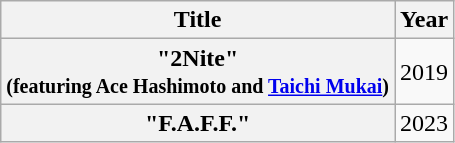<table class="wikitable plainrowheaders">
<tr>
<th>Title</th>
<th>Year</th>
</tr>
<tr>
<th scope="row">"2Nite"<br><small>(featuring Ace Hashimoto and <a href='#'>Taichi Mukai</a>)</small></th>
<td>2019</td>
</tr>
<tr>
<th scope="row">"F.A.F.F."</th>
<td>2023</td>
</tr>
</table>
